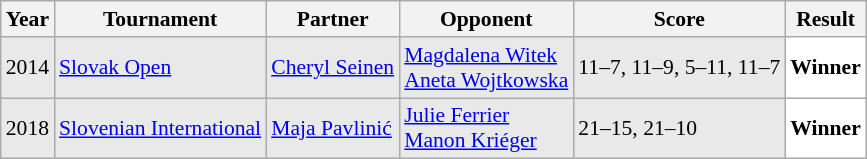<table class="sortable wikitable" style="font-size: 90%;">
<tr>
<th>Year</th>
<th>Tournament</th>
<th>Partner</th>
<th>Opponent</th>
<th>Score</th>
<th>Result</th>
</tr>
<tr style="background:#E9E9E9">
<td align="center">2014</td>
<td align="left"><a href='#'>Slovak Open</a></td>
<td align="left"> <a href='#'>Cheryl Seinen</a></td>
<td align="left"> <a href='#'>Magdalena Witek</a><br> <a href='#'>Aneta Wojtkowska</a></td>
<td align="left">11–7, 11–9, 5–11, 11–7</td>
<td style="text-align:left; background:white"> <strong>Winner</strong></td>
</tr>
<tr style="background:#E9E9E9">
<td align="center">2018</td>
<td align="left"><a href='#'>Slovenian International</a></td>
<td align="left"> <a href='#'>Maja Pavlinić</a></td>
<td align="left"> <a href='#'>Julie Ferrier</a><br> <a href='#'>Manon Kriéger</a></td>
<td align="left">21–15, 21–10</td>
<td style="text-align:left; background:white"> <strong>Winner</strong></td>
</tr>
</table>
